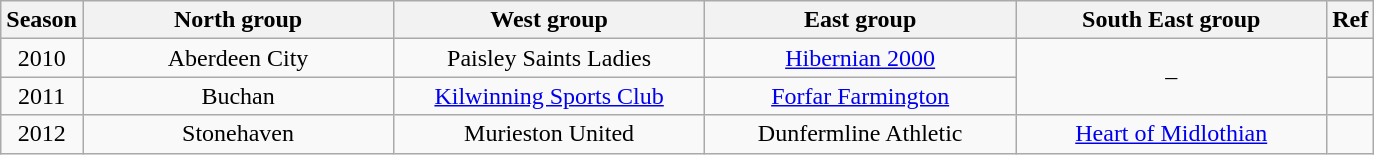<table class="wikitable" style="text-align: center;">
<tr>
<th>Season</th>
<th scope="col" style="width: 200px;">North group</th>
<th scope="col" style="width: 200px;">West group</th>
<th scope="col" style="width: 200px;">East group</th>
<th scope="col" style="width: 200px;">South East group</th>
<th>Ref</th>
</tr>
<tr>
<td>2010</td>
<td>Aberdeen City</td>
<td>Paisley Saints Ladies</td>
<td><a href='#'>Hibernian 2000</a></td>
<td rowspan="2">–</td>
<td></td>
</tr>
<tr>
<td>2011</td>
<td>Buchan</td>
<td><a href='#'>Kilwinning Sports Club</a></td>
<td><a href='#'>Forfar Farmington</a></td>
<td></td>
</tr>
<tr>
<td>2012</td>
<td>Stonehaven</td>
<td>Murieston United</td>
<td>Dunfermline Athletic</td>
<td><a href='#'>Heart of Midlothian</a></td>
<td></td>
</tr>
</table>
